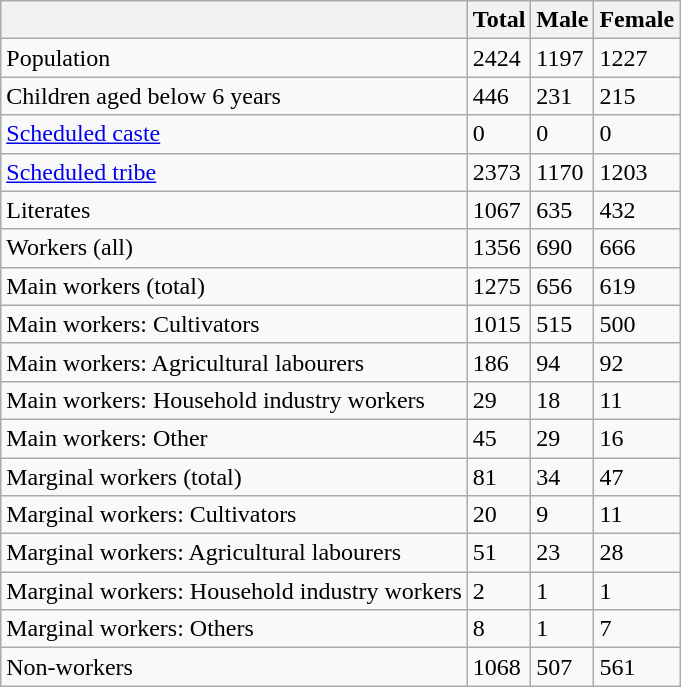<table class="wikitable sortable">
<tr>
<th></th>
<th>Total</th>
<th>Male</th>
<th>Female</th>
</tr>
<tr>
<td>Population</td>
<td>2424</td>
<td>1197</td>
<td>1227</td>
</tr>
<tr>
<td>Children aged below 6 years</td>
<td>446</td>
<td>231</td>
<td>215</td>
</tr>
<tr>
<td><a href='#'>Scheduled caste</a></td>
<td>0</td>
<td>0</td>
<td>0</td>
</tr>
<tr>
<td><a href='#'>Scheduled tribe</a></td>
<td>2373</td>
<td>1170</td>
<td>1203</td>
</tr>
<tr>
<td>Literates</td>
<td>1067</td>
<td>635</td>
<td>432</td>
</tr>
<tr>
<td>Workers (all)</td>
<td>1356</td>
<td>690</td>
<td>666</td>
</tr>
<tr>
<td>Main workers (total)</td>
<td>1275</td>
<td>656</td>
<td>619</td>
</tr>
<tr>
<td>Main workers: Cultivators</td>
<td>1015</td>
<td>515</td>
<td>500</td>
</tr>
<tr>
<td>Main workers: Agricultural labourers</td>
<td>186</td>
<td>94</td>
<td>92</td>
</tr>
<tr>
<td>Main workers: Household industry workers</td>
<td>29</td>
<td>18</td>
<td>11</td>
</tr>
<tr>
<td>Main workers: Other</td>
<td>45</td>
<td>29</td>
<td>16</td>
</tr>
<tr>
<td>Marginal workers (total)</td>
<td>81</td>
<td>34</td>
<td>47</td>
</tr>
<tr>
<td>Marginal workers: Cultivators</td>
<td>20</td>
<td>9</td>
<td>11</td>
</tr>
<tr>
<td>Marginal workers: Agricultural labourers</td>
<td>51</td>
<td>23</td>
<td>28</td>
</tr>
<tr>
<td>Marginal workers: Household industry workers</td>
<td>2</td>
<td>1</td>
<td>1</td>
</tr>
<tr>
<td>Marginal workers: Others</td>
<td>8</td>
<td>1</td>
<td>7</td>
</tr>
<tr>
<td>Non-workers</td>
<td>1068</td>
<td>507</td>
<td>561</td>
</tr>
</table>
